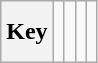<table class="wikitable" style="height:2.6em">
<tr>
<th>Key</th>
<td> </td>
<td></td>
<td></td>
<td></td>
</tr>
</table>
